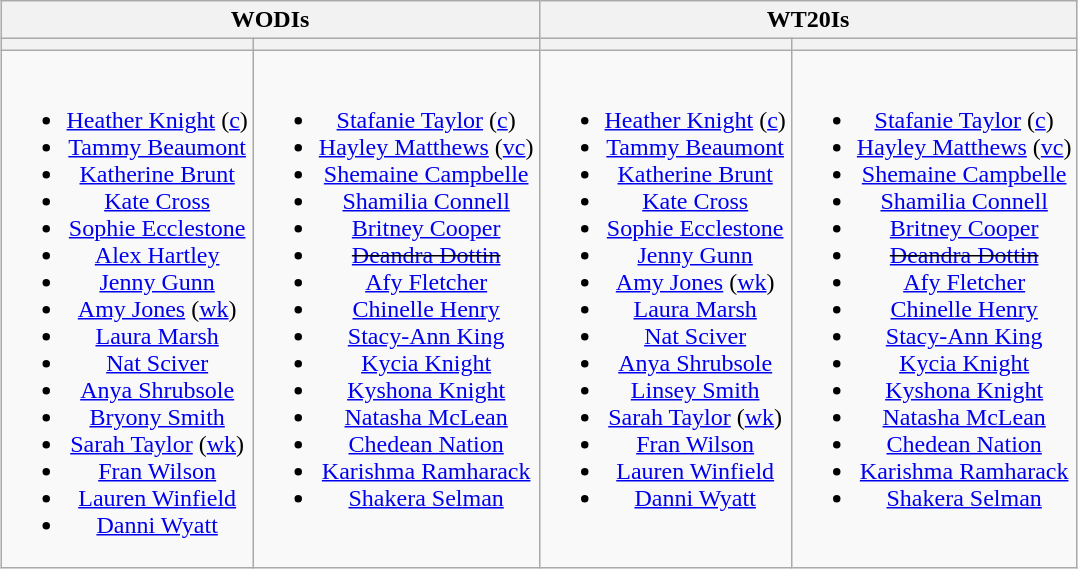<table class="wikitable" style="text-align:center; margin:auto">
<tr>
<th colspan=2>WODIs</th>
<th colspan=2>WT20Is</th>
</tr>
<tr>
<th></th>
<th></th>
<th></th>
<th></th>
</tr>
<tr style="vertical-align:top">
<td><br><ul><li><a href='#'>Heather Knight</a>  (<a href='#'>c</a>)</li><li><a href='#'>Tammy Beaumont</a></li><li><a href='#'>Katherine Brunt</a></li><li><a href='#'>Kate Cross</a></li><li><a href='#'>Sophie Ecclestone</a></li><li><a href='#'>Alex Hartley</a></li><li><a href='#'>Jenny Gunn</a></li><li><a href='#'>Amy Jones</a> (<a href='#'>wk</a>)</li><li><a href='#'>Laura Marsh</a></li><li><a href='#'>Nat Sciver</a></li><li><a href='#'>Anya Shrubsole</a></li><li><a href='#'>Bryony Smith</a></li><li><a href='#'>Sarah Taylor</a> (<a href='#'>wk</a>)</li><li><a href='#'>Fran Wilson</a></li><li><a href='#'>Lauren Winfield</a></li><li><a href='#'>Danni Wyatt</a></li></ul></td>
<td><br><ul><li><a href='#'>Stafanie Taylor</a> (<a href='#'>c</a>)</li><li><a href='#'>Hayley Matthews</a> (<a href='#'>vc</a>)</li><li><a href='#'>Shemaine Campbelle</a></li><li><a href='#'>Shamilia Connell</a></li><li><a href='#'>Britney Cooper</a></li><li><s><a href='#'>Deandra Dottin</a></s></li><li><a href='#'>Afy Fletcher</a></li><li><a href='#'>Chinelle Henry</a></li><li><a href='#'>Stacy-Ann King</a></li><li><a href='#'>Kycia Knight</a></li><li><a href='#'>Kyshona Knight</a></li><li><a href='#'>Natasha McLean</a></li><li><a href='#'>Chedean Nation</a></li><li><a href='#'>Karishma Ramharack</a></li><li><a href='#'>Shakera Selman</a></li></ul></td>
<td><br><ul><li><a href='#'>Heather Knight</a>  (<a href='#'>c</a>)</li><li><a href='#'>Tammy Beaumont</a></li><li><a href='#'>Katherine Brunt</a></li><li><a href='#'>Kate Cross</a></li><li><a href='#'>Sophie Ecclestone</a></li><li><a href='#'>Jenny Gunn</a></li><li><a href='#'>Amy Jones</a> (<a href='#'>wk</a>)</li><li><a href='#'>Laura Marsh</a></li><li><a href='#'>Nat Sciver</a></li><li><a href='#'>Anya Shrubsole</a></li><li><a href='#'>Linsey Smith</a></li><li><a href='#'>Sarah Taylor</a> (<a href='#'>wk</a>)</li><li><a href='#'>Fran Wilson</a></li><li><a href='#'>Lauren Winfield</a></li><li><a href='#'>Danni Wyatt</a></li></ul></td>
<td><br><ul><li><a href='#'>Stafanie Taylor</a> (<a href='#'>c</a>)</li><li><a href='#'>Hayley Matthews</a> (<a href='#'>vc</a>)</li><li><a href='#'>Shemaine Campbelle</a></li><li><a href='#'>Shamilia Connell</a></li><li><a href='#'>Britney Cooper</a></li><li><s><a href='#'>Deandra Dottin</a></s></li><li><a href='#'>Afy Fletcher</a></li><li><a href='#'>Chinelle Henry</a></li><li><a href='#'>Stacy-Ann King</a></li><li><a href='#'>Kycia Knight</a></li><li><a href='#'>Kyshona Knight</a></li><li><a href='#'>Natasha McLean</a></li><li><a href='#'>Chedean Nation</a></li><li><a href='#'>Karishma Ramharack</a></li><li><a href='#'>Shakera Selman</a></li></ul></td>
</tr>
</table>
